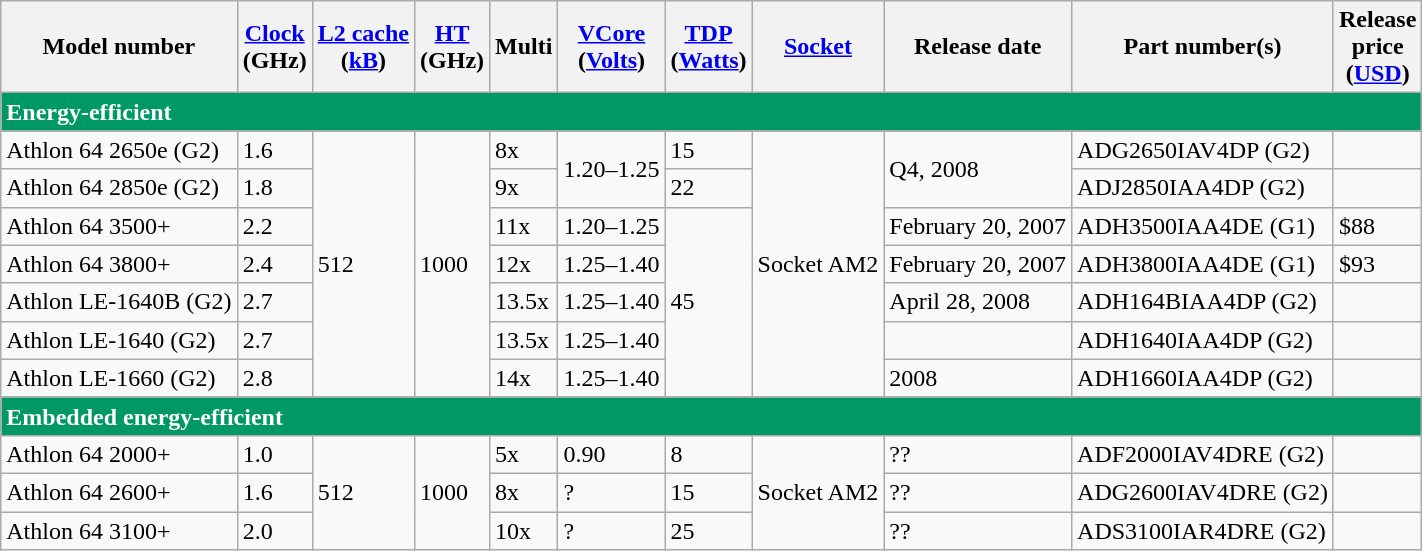<table class="wikitable">
<tr>
<th>Model number</th>
<th><a href='#'>Clock</a><br>(GHz)</th>
<th><a href='#'>L2 cache</a><br>(<a href='#'>kB</a>)</th>
<th><a href='#'>HT</a><br>(GHz)</th>
<th>Multi</th>
<th><a href='#'>VCore</a><br>(<a href='#'>Volts</a>)</th>
<th><a href='#'>TDP</a><br>(<a href='#'>Watts</a>)</th>
<th><a href='#'>Socket</a></th>
<th>Release date</th>
<th>Part number(s)</th>
<th>Release<br>price<br>(<a href='#'>USD</a>)</th>
</tr>
<tr>
<td align="left" colspan="11" style="background:#009966;color: white"><strong>Energy-efficient</strong></td>
</tr>
<tr>
<td>Athlon 64 2650e (G2)</td>
<td>1.6</td>
<td rowspan="7">512</td>
<td rowspan="7">1000</td>
<td>8x</td>
<td rowspan="2">1.20–1.25</td>
<td>15</td>
<td rowspan="7">Socket AM2</td>
<td rowspan="2">Q4, 2008</td>
<td>ADG2650IAV4DP (G2)</td>
</tr>
<tr>
<td>Athlon 64 2850e (G2)</td>
<td>1.8</td>
<td>9x</td>
<td>22</td>
<td>ADJ2850IAA4DP (G2)</td>
<td></td>
</tr>
<tr>
<td>Athlon 64 3500+</td>
<td>2.2</td>
<td>11x</td>
<td>1.20–1.25</td>
<td rowspan="5">45</td>
<td>February 20, 2007</td>
<td>ADH3500IAA4DE (G1)</td>
<td>$88</td>
</tr>
<tr>
<td>Athlon 64 3800+</td>
<td>2.4</td>
<td>12x</td>
<td>1.25–1.40</td>
<td>February 20, 2007</td>
<td>ADH3800IAA4DE (G1)</td>
<td>$93</td>
</tr>
<tr>
<td>Athlon LE-1640B (G2)</td>
<td>2.7</td>
<td>13.5x</td>
<td>1.25–1.40</td>
<td>April 28, 2008</td>
<td>ADH164BIAA4DP (G2)</td>
<td></td>
</tr>
<tr>
<td>Athlon LE-1640 (G2)</td>
<td>2.7</td>
<td>13.5x</td>
<td>1.25–1.40</td>
<td></td>
<td>ADH1640IAA4DP (G2)</td>
<td></td>
</tr>
<tr>
<td>Athlon LE-1660 (G2)</td>
<td>2.8</td>
<td>14x</td>
<td>1.25–1.40</td>
<td>2008</td>
<td>ADH1660IAA4DP (G2)</td>
<td></td>
</tr>
<tr>
<td align="left" colspan="11" style="background:#009966;color: white"><strong>Embedded energy-efficient</strong></td>
</tr>
<tr>
<td>Athlon 64 2000+</td>
<td>1.0</td>
<td rowspan="3">512</td>
<td rowspan="3">1000</td>
<td>5x</td>
<td>0.90</td>
<td>8</td>
<td rowspan="3">Socket AM2</td>
<td>??</td>
<td>ADF2000IAV4DRE (G2)</td>
<td></td>
</tr>
<tr>
<td>Athlon 64 2600+</td>
<td>1.6</td>
<td>8x</td>
<td>?</td>
<td>15</td>
<td>??</td>
<td>ADG2600IAV4DRE (G2)</td>
<td></td>
</tr>
<tr>
<td>Athlon 64 3100+</td>
<td>2.0</td>
<td>10x</td>
<td>?</td>
<td>25</td>
<td>??</td>
<td>ADS3100IAR4DRE (G2)</td>
<td></td>
</tr>
</table>
